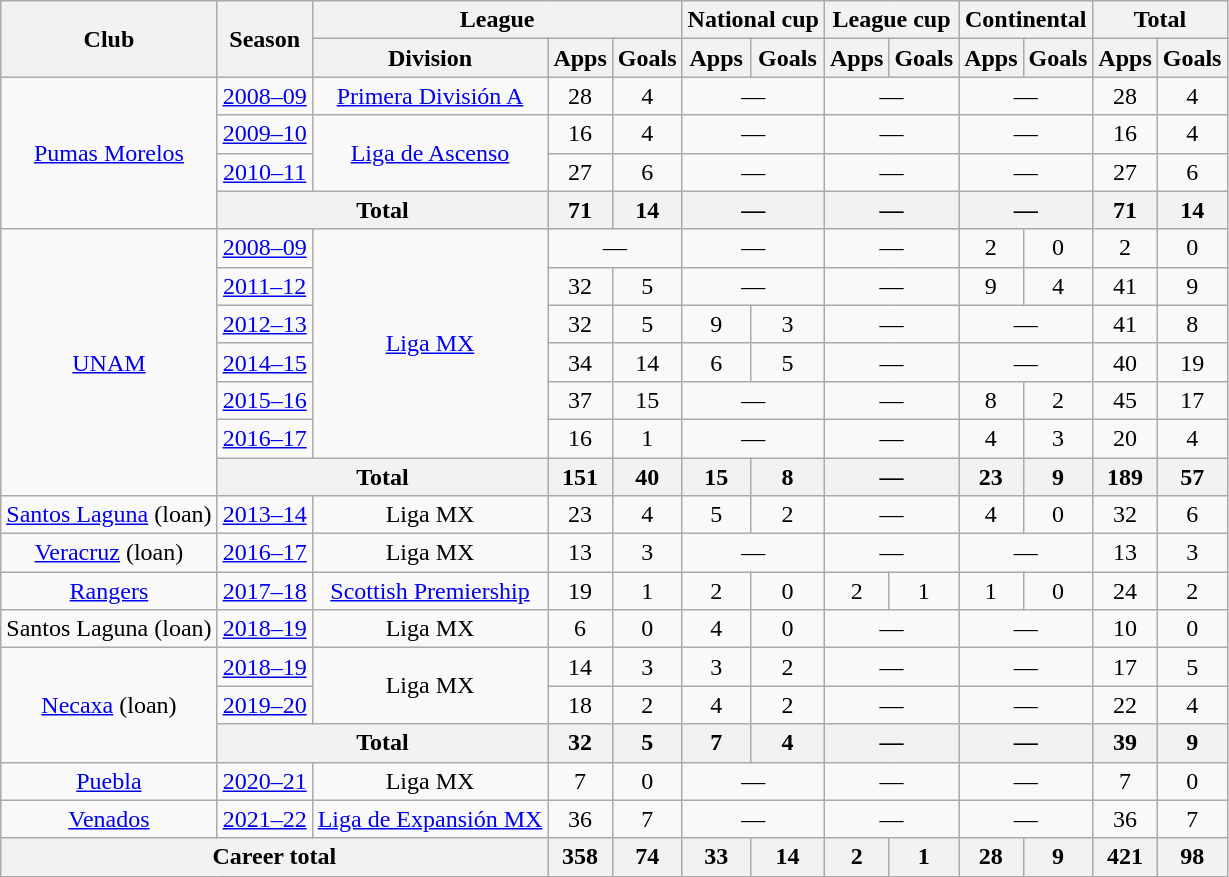<table class="wikitable" style="text-align:center">
<tr>
<th rowspan="2">Club</th>
<th rowspan="2">Season</th>
<th colspan="3">League</th>
<th colspan="2">National cup</th>
<th colspan="2">League cup</th>
<th colspan="2">Continental</th>
<th colspan="2">Total</th>
</tr>
<tr>
<th>Division</th>
<th>Apps</th>
<th>Goals</th>
<th>Apps</th>
<th>Goals</th>
<th>Apps</th>
<th>Goals</th>
<th>Apps</th>
<th>Goals</th>
<th>Apps</th>
<th>Goals</th>
</tr>
<tr>
<td rowspan="4"><a href='#'>Pumas Morelos</a></td>
<td><a href='#'>2008–09</a></td>
<td><a href='#'>Primera División A</a></td>
<td>28</td>
<td>4</td>
<td colspan="2">—</td>
<td colspan="2">—</td>
<td colspan="2">—</td>
<td>28</td>
<td>4</td>
</tr>
<tr>
<td><a href='#'>2009–10</a></td>
<td rowspan="2"><a href='#'>Liga de Ascenso</a></td>
<td>16</td>
<td>4</td>
<td colspan="2">—</td>
<td colspan="2">—</td>
<td colspan="2">—</td>
<td>16</td>
<td>4</td>
</tr>
<tr>
<td><a href='#'>2010–11</a></td>
<td>27</td>
<td>6</td>
<td colspan="2">—</td>
<td colspan="2">—</td>
<td colspan="2">—</td>
<td>27</td>
<td>6</td>
</tr>
<tr>
<th colspan="2">Total</th>
<th>71</th>
<th>14</th>
<th colspan="2">—</th>
<th colspan="2">—</th>
<th colspan="2">—</th>
<th>71</th>
<th>14</th>
</tr>
<tr>
<td rowspan="7"><a href='#'>UNAM</a></td>
<td><a href='#'>2008–09</a></td>
<td rowspan="6"><a href='#'>Liga MX</a></td>
<td colspan="2">—</td>
<td colspan="2">—</td>
<td colspan="2">—</td>
<td>2</td>
<td>0</td>
<td>2</td>
<td>0</td>
</tr>
<tr>
<td><a href='#'>2011–12</a></td>
<td>32</td>
<td>5</td>
<td colspan="2">—</td>
<td colspan="2">—</td>
<td>9</td>
<td>4</td>
<td>41</td>
<td>9</td>
</tr>
<tr>
<td><a href='#'>2012–13</a></td>
<td>32</td>
<td>5</td>
<td>9</td>
<td>3</td>
<td colspan="2">—</td>
<td colspan="2">—</td>
<td>41</td>
<td>8</td>
</tr>
<tr>
<td><a href='#'>2014–15</a></td>
<td>34</td>
<td>14</td>
<td>6</td>
<td>5</td>
<td colspan="2">—</td>
<td colspan="2">—</td>
<td>40</td>
<td>19</td>
</tr>
<tr>
<td><a href='#'>2015–16</a></td>
<td>37</td>
<td>15</td>
<td colspan="2">—</td>
<td colspan="2">—</td>
<td>8</td>
<td>2</td>
<td>45</td>
<td>17</td>
</tr>
<tr>
<td><a href='#'>2016–17</a></td>
<td>16</td>
<td>1</td>
<td colspan="2">—</td>
<td colspan="2">—</td>
<td>4</td>
<td>3</td>
<td>20</td>
<td>4</td>
</tr>
<tr>
<th colspan="2">Total</th>
<th>151</th>
<th>40</th>
<th>15</th>
<th>8</th>
<th colspan="2">—</th>
<th>23</th>
<th>9</th>
<th>189</th>
<th>57</th>
</tr>
<tr>
<td><a href='#'>Santos Laguna</a> (loan)</td>
<td><a href='#'>2013–14</a></td>
<td>Liga MX</td>
<td>23</td>
<td>4</td>
<td>5</td>
<td>2</td>
<td colspan="2">—</td>
<td>4</td>
<td>0</td>
<td>32</td>
<td>6</td>
</tr>
<tr>
<td><a href='#'>Veracruz</a> (loan)</td>
<td><a href='#'>2016–17</a></td>
<td>Liga MX</td>
<td>13</td>
<td>3</td>
<td colspan="2">—</td>
<td colspan="2">—</td>
<td colspan="2">—</td>
<td>13</td>
<td>3</td>
</tr>
<tr>
<td><a href='#'>Rangers</a></td>
<td><a href='#'>2017–18</a></td>
<td><a href='#'>Scottish Premiership</a></td>
<td>19</td>
<td>1</td>
<td>2</td>
<td>0</td>
<td>2</td>
<td>1</td>
<td>1</td>
<td>0</td>
<td>24</td>
<td>2</td>
</tr>
<tr>
<td>Santos Laguna (loan)</td>
<td><a href='#'>2018–19</a></td>
<td>Liga MX</td>
<td>6</td>
<td>0</td>
<td>4</td>
<td>0</td>
<td colspan="2">—</td>
<td colspan=2>—</td>
<td>10</td>
<td>0</td>
</tr>
<tr>
<td rowspan="3"><a href='#'>Necaxa</a> (loan)</td>
<td><a href='#'>2018–19</a></td>
<td rowspan="2">Liga MX</td>
<td>14</td>
<td>3</td>
<td>3</td>
<td>2</td>
<td colspan="2">—</td>
<td colspan=2>—</td>
<td>17</td>
<td>5</td>
</tr>
<tr>
<td><a href='#'>2019–20</a></td>
<td>18</td>
<td>2</td>
<td>4</td>
<td>2</td>
<td colspan="2">—</td>
<td colspan="2">—</td>
<td>22</td>
<td>4</td>
</tr>
<tr>
<th colspan="2">Total</th>
<th>32</th>
<th>5</th>
<th>7</th>
<th>4</th>
<th colspan="2">—</th>
<th colspan="2">—</th>
<th>39</th>
<th>9</th>
</tr>
<tr>
<td><a href='#'>Puebla</a></td>
<td><a href='#'>2020–21</a></td>
<td>Liga MX</td>
<td>7</td>
<td>0</td>
<td colspan="2">—</td>
<td colspan="2">—</td>
<td colspan="2">—</td>
<td>7</td>
<td>0</td>
</tr>
<tr>
<td><a href='#'>Venados</a></td>
<td><a href='#'>2021–22</a></td>
<td><a href='#'>Liga de Expansión MX</a></td>
<td>36</td>
<td>7</td>
<td colspan="2">—</td>
<td colspan="2">—</td>
<td colspan="2">—</td>
<td>36</td>
<td>7</td>
</tr>
<tr>
<th colspan="3">Career total</th>
<th>358</th>
<th>74</th>
<th>33</th>
<th>14</th>
<th>2</th>
<th>1</th>
<th>28</th>
<th>9</th>
<th>421</th>
<th>98</th>
</tr>
</table>
